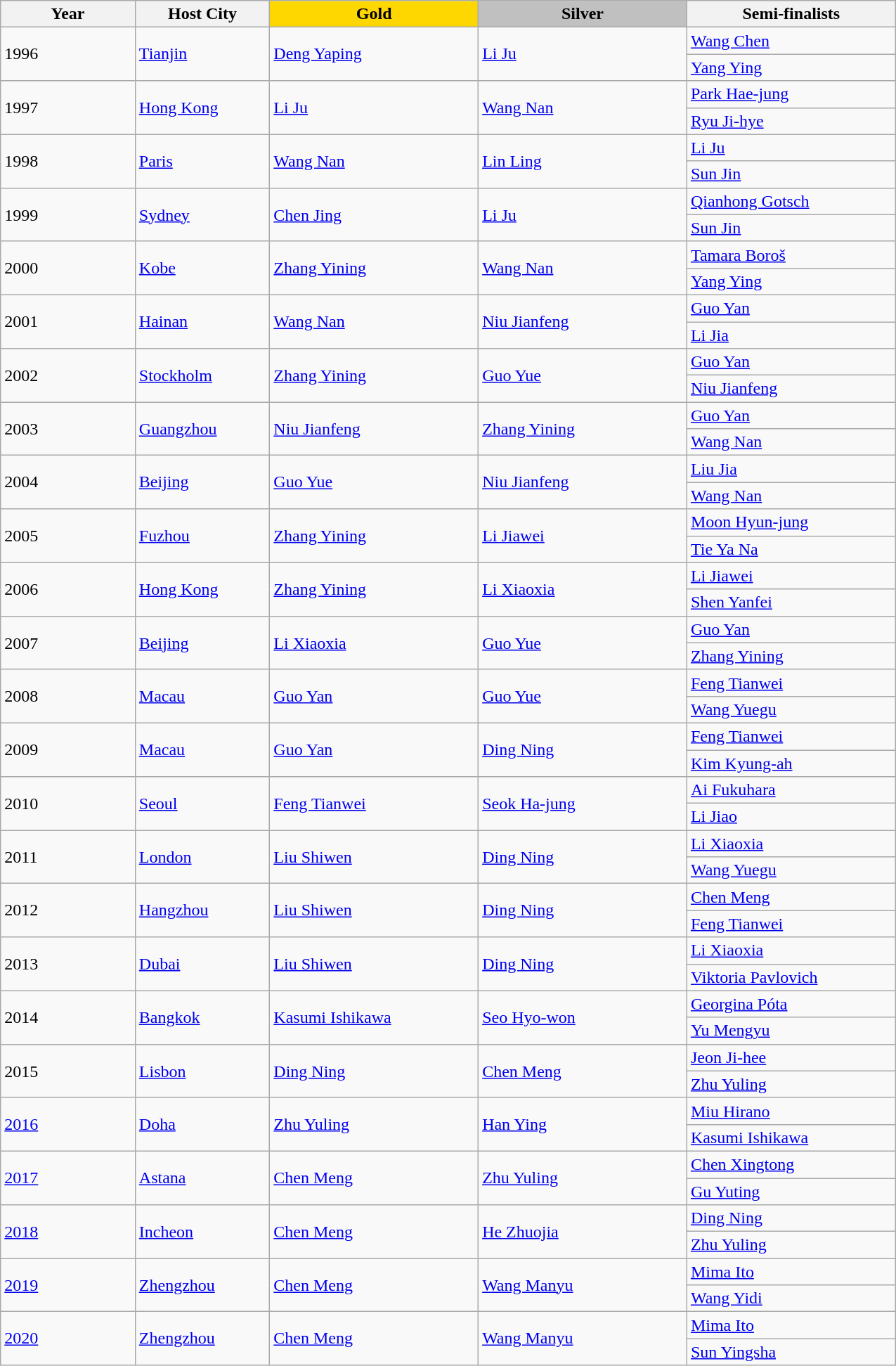<table class="wikitable" style="text-align: left; width: 850px;">
<tr>
<th width="120">Year</th>
<th width="120">Host City</th>
<th width="190" style="background-color: gold">Gold</th>
<th width="190" style="background-color: silver">Silver</th>
<th width="190">Semi-finalists</th>
</tr>
<tr>
<td rowspan=2>1996</td>
<td rowspan=2><a href='#'>Tianjin</a></td>
<td rowspan=2> <a href='#'>Deng Yaping</a></td>
<td rowspan=2> <a href='#'>Li Ju</a></td>
<td> <a href='#'>Wang Chen</a></td>
</tr>
<tr>
<td> <a href='#'>Yang Ying</a></td>
</tr>
<tr>
<td rowspan=2>1997</td>
<td rowspan=2><a href='#'>Hong Kong</a></td>
<td rowspan=2> <a href='#'>Li Ju</a></td>
<td rowspan=2> <a href='#'>Wang Nan</a></td>
<td> <a href='#'>Park Hae-jung</a></td>
</tr>
<tr>
<td> <a href='#'>Ryu Ji-hye</a></td>
</tr>
<tr>
<td rowspan=2>1998</td>
<td rowspan=2><a href='#'>Paris</a></td>
<td rowspan=2> <a href='#'>Wang Nan</a></td>
<td rowspan=2> <a href='#'>Lin Ling</a></td>
<td> <a href='#'>Li Ju</a></td>
</tr>
<tr>
<td> <a href='#'>Sun Jin</a></td>
</tr>
<tr>
<td rowspan=2>1999</td>
<td rowspan=2><a href='#'>Sydney</a></td>
<td rowspan=2> <a href='#'>Chen Jing</a></td>
<td rowspan=2> <a href='#'>Li Ju</a></td>
<td> <a href='#'>Qianhong Gotsch</a></td>
</tr>
<tr>
<td> <a href='#'>Sun Jin</a></td>
</tr>
<tr>
<td rowspan=2>2000</td>
<td rowspan=2><a href='#'>Kobe</a></td>
<td rowspan=2> <a href='#'>Zhang Yining</a></td>
<td rowspan=2> <a href='#'>Wang Nan</a></td>
<td> <a href='#'>Tamara Boroš</a></td>
</tr>
<tr>
<td> <a href='#'>Yang Ying</a></td>
</tr>
<tr>
<td rowspan=2>2001</td>
<td rowspan=2><a href='#'>Hainan</a></td>
<td rowspan=2> <a href='#'>Wang Nan</a></td>
<td rowspan=2> <a href='#'>Niu Jianfeng</a></td>
<td> <a href='#'>Guo Yan</a></td>
</tr>
<tr>
<td> <a href='#'>Li Jia</a></td>
</tr>
<tr>
<td rowspan=2>2002</td>
<td rowspan=2><a href='#'>Stockholm</a></td>
<td rowspan=2> <a href='#'>Zhang Yining</a></td>
<td rowspan=2> <a href='#'>Guo Yue</a></td>
<td> <a href='#'>Guo Yan</a></td>
</tr>
<tr>
<td> <a href='#'>Niu Jianfeng</a></td>
</tr>
<tr>
<td rowspan=2>2003</td>
<td rowspan=2><a href='#'>Guangzhou</a></td>
<td rowspan=2> <a href='#'>Niu Jianfeng</a></td>
<td rowspan=2> <a href='#'>Zhang Yining</a></td>
<td> <a href='#'>Guo Yan</a></td>
</tr>
<tr>
<td> <a href='#'>Wang Nan</a></td>
</tr>
<tr>
<td rowspan=2>2004</td>
<td rowspan=2><a href='#'>Beijing</a></td>
<td rowspan=2> <a href='#'>Guo Yue</a></td>
<td rowspan=2> <a href='#'>Niu Jianfeng</a></td>
<td> <a href='#'>Liu Jia</a></td>
</tr>
<tr>
<td> <a href='#'>Wang Nan</a></td>
</tr>
<tr>
<td rowspan=2>2005</td>
<td rowspan=2><a href='#'>Fuzhou</a></td>
<td rowspan=2> <a href='#'>Zhang Yining</a></td>
<td rowspan=2> <a href='#'>Li Jiawei</a></td>
<td> <a href='#'>Moon Hyun-jung</a></td>
</tr>
<tr>
<td> <a href='#'>Tie Ya Na</a></td>
</tr>
<tr>
<td rowspan=2>2006</td>
<td rowspan=2><a href='#'>Hong Kong</a></td>
<td rowspan=2> <a href='#'>Zhang Yining</a></td>
<td rowspan=2> <a href='#'>Li Xiaoxia</a></td>
<td> <a href='#'>Li Jiawei</a></td>
</tr>
<tr>
<td> <a href='#'>Shen Yanfei</a></td>
</tr>
<tr>
<td rowspan=2>2007</td>
<td rowspan=2><a href='#'>Beijing</a></td>
<td rowspan=2> <a href='#'>Li Xiaoxia</a></td>
<td rowspan=2> <a href='#'>Guo Yue</a></td>
<td> <a href='#'>Guo Yan</a></td>
</tr>
<tr>
<td> <a href='#'>Zhang Yining</a></td>
</tr>
<tr>
<td rowspan=2>2008</td>
<td rowspan=2><a href='#'>Macau</a></td>
<td rowspan=2> <a href='#'>Guo Yan</a></td>
<td rowspan=2> <a href='#'>Guo Yue</a></td>
<td> <a href='#'>Feng Tianwei</a></td>
</tr>
<tr>
<td> <a href='#'>Wang Yuegu</a></td>
</tr>
<tr>
<td rowspan=2>2009</td>
<td rowspan=2><a href='#'>Macau</a></td>
<td rowspan=2> <a href='#'>Guo Yan</a></td>
<td rowspan=2> <a href='#'>Ding Ning</a></td>
<td> <a href='#'>Feng Tianwei</a></td>
</tr>
<tr>
<td> <a href='#'>Kim Kyung-ah</a></td>
</tr>
<tr>
<td rowspan=2>2010</td>
<td rowspan=2><a href='#'>Seoul</a></td>
<td rowspan=2> <a href='#'>Feng Tianwei</a></td>
<td rowspan=2> <a href='#'>Seok Ha-jung</a></td>
<td> <a href='#'>Ai Fukuhara</a></td>
</tr>
<tr>
<td> <a href='#'>Li Jiao</a></td>
</tr>
<tr>
<td rowspan=2>2011</td>
<td rowspan=2><a href='#'>London</a></td>
<td rowspan=2> <a href='#'>Liu Shiwen</a></td>
<td rowspan=2> <a href='#'>Ding Ning</a></td>
<td> <a href='#'>Li Xiaoxia</a></td>
</tr>
<tr>
<td> <a href='#'>Wang Yuegu</a></td>
</tr>
<tr>
<td rowspan=2>2012</td>
<td rowspan=2><a href='#'>Hangzhou</a></td>
<td rowspan=2> <a href='#'>Liu Shiwen</a></td>
<td rowspan=2> <a href='#'>Ding Ning</a></td>
<td> <a href='#'>Chen Meng</a></td>
</tr>
<tr>
<td> <a href='#'>Feng Tianwei</a></td>
</tr>
<tr>
<td rowspan=2>2013</td>
<td rowspan=2><a href='#'>Dubai</a></td>
<td rowspan=2> <a href='#'>Liu Shiwen</a></td>
<td rowspan=2> <a href='#'>Ding Ning</a></td>
<td> <a href='#'>Li Xiaoxia</a></td>
</tr>
<tr>
<td> <a href='#'>Viktoria Pavlovich</a></td>
</tr>
<tr>
<td rowspan=2>2014</td>
<td rowspan=2><a href='#'>Bangkok</a></td>
<td rowspan=2> <a href='#'>Kasumi Ishikawa</a></td>
<td rowspan=2> <a href='#'>Seo Hyo-won</a></td>
<td> <a href='#'>Georgina Póta</a></td>
</tr>
<tr>
<td> <a href='#'>Yu Mengyu</a></td>
</tr>
<tr>
<td rowspan=2>2015</td>
<td rowspan=2><a href='#'>Lisbon</a></td>
<td rowspan=2> <a href='#'>Ding Ning</a></td>
<td rowspan=2> <a href='#'>Chen Meng</a></td>
<td> <a href='#'>Jeon Ji-hee</a></td>
</tr>
<tr>
<td> <a href='#'>Zhu Yuling</a></td>
</tr>
<tr>
<td rowspan=2><a href='#'>2016</a></td>
<td rowspan=2><a href='#'>Doha</a></td>
<td rowspan=2> <a href='#'>Zhu Yuling</a></td>
<td rowspan=2> <a href='#'>Han Ying</a></td>
<td> <a href='#'>Miu Hirano</a></td>
</tr>
<tr>
<td> <a href='#'>Kasumi Ishikawa</a></td>
</tr>
<tr>
<td rowspan=2><a href='#'>2017</a></td>
<td rowspan=2><a href='#'>Astana</a></td>
<td rowspan=2> <a href='#'>Chen Meng</a></td>
<td rowspan=2> <a href='#'>Zhu Yuling</a></td>
<td> <a href='#'>Chen Xingtong</a></td>
</tr>
<tr>
<td> <a href='#'>Gu Yuting</a></td>
</tr>
<tr>
<td rowspan="2"><a href='#'>2018</a></td>
<td rowspan="2"><a href='#'>Incheon</a></td>
<td rowspan="2"> <a href='#'>Chen Meng</a></td>
<td rowspan="2"> <a href='#'>He Zhuojia</a></td>
<td> <a href='#'>Ding Ning</a></td>
</tr>
<tr>
<td> <a href='#'>Zhu Yuling</a></td>
</tr>
<tr>
<td rowspan=2><a href='#'>2019</a></td>
<td rowspan=2><a href='#'>Zhengzhou</a></td>
<td rowspan=2> <a href='#'>Chen Meng</a></td>
<td rowspan=2> <a href='#'>Wang Manyu</a></td>
<td> <a href='#'>Mima Ito</a></td>
</tr>
<tr>
<td> <a href='#'>Wang Yidi</a></td>
</tr>
<tr>
<td rowspan=2><a href='#'>2020</a></td>
<td rowspan=2><a href='#'>Zhengzhou</a></td>
<td rowspan=2> <a href='#'>Chen Meng</a></td>
<td rowspan=2> <a href='#'>Wang Manyu</a></td>
<td> <a href='#'>Mima Ito</a></td>
</tr>
<tr>
<td> <a href='#'>Sun Yingsha</a></td>
</tr>
</table>
